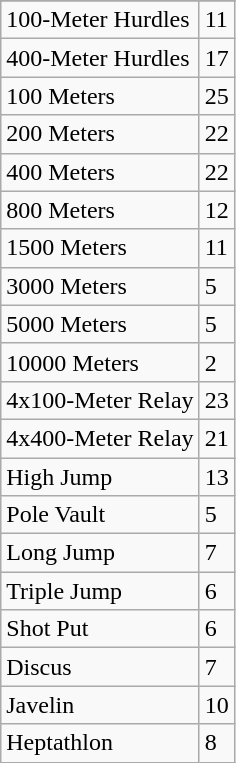<table class="wikitable">
<tr>
</tr>
<tr>
<td>100-Meter Hurdles</td>
<td>11</td>
</tr>
<tr>
<td>400-Meter Hurdles</td>
<td>17</td>
</tr>
<tr>
<td>100 Meters</td>
<td>25</td>
</tr>
<tr>
<td>200 Meters</td>
<td>22</td>
</tr>
<tr>
<td>400 Meters</td>
<td>22</td>
</tr>
<tr>
<td>800 Meters</td>
<td>12</td>
</tr>
<tr>
<td>1500 Meters</td>
<td>11</td>
</tr>
<tr>
<td>3000 Meters</td>
<td>5</td>
</tr>
<tr>
<td>5000 Meters</td>
<td>5</td>
</tr>
<tr>
<td>10000 Meters</td>
<td>2</td>
</tr>
<tr>
<td>4x100-Meter Relay</td>
<td>23</td>
</tr>
<tr>
<td>4x400-Meter Relay</td>
<td>21</td>
</tr>
<tr>
<td>High Jump</td>
<td>13</td>
</tr>
<tr>
<td>Pole Vault</td>
<td>5</td>
</tr>
<tr>
<td>Long Jump</td>
<td>7</td>
</tr>
<tr>
<td>Triple Jump</td>
<td>6</td>
</tr>
<tr>
<td>Shot Put</td>
<td>6</td>
</tr>
<tr>
<td>Discus</td>
<td>7</td>
</tr>
<tr>
<td>Javelin</td>
<td>10</td>
</tr>
<tr>
<td>Heptathlon</td>
<td>8</td>
</tr>
</table>
